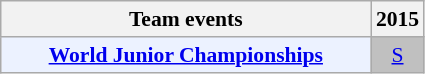<table style='font-size: 90%; text-align:center;' class='wikitable'>
<tr>
<th>Team events</th>
<th>2015</th>
</tr>
<tr>
<td bgcolor=ECF2FF style="width: 240px;align=left"><strong><a href='#'>World Junior Championships</a></strong></td>
<td bgcolor=silver><a href='#'>S</a></td>
</tr>
</table>
